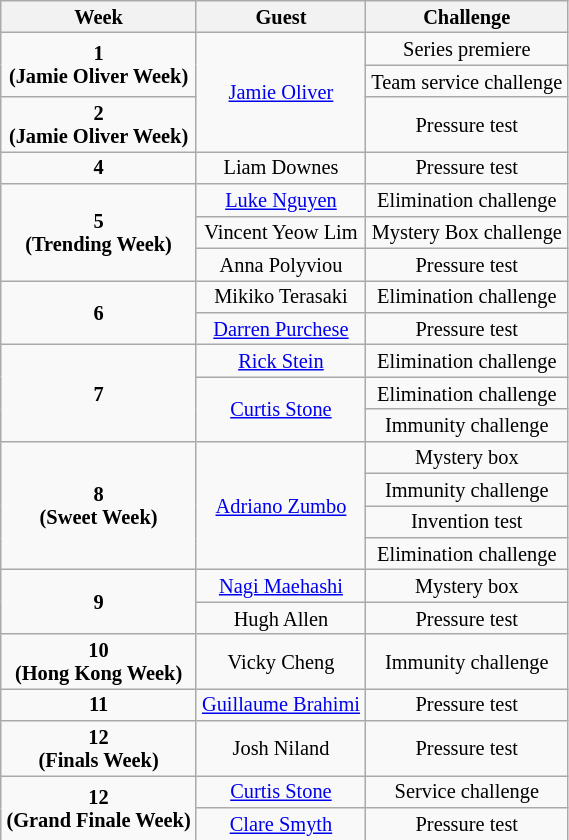<table class="wikitable" style="text-align:center; width:30%; font-size:85%; line-height:15px">
<tr>
<th>Week</th>
<th>Guest</th>
<th>Challenge</th>
</tr>
<tr>
<td rowspan=2><strong>1<br>(Jamie Oliver Week)</strong></td>
<td rowspan=3><a href='#'>Jamie Oliver</a></td>
<td>Series premiere</td>
</tr>
<tr>
<td>Team service challenge</td>
</tr>
<tr>
<td rowspan=1><strong>2<br>(Jamie Oliver Week)</strong></td>
<td>Pressure test</td>
</tr>
<tr>
<td><strong>4</strong></td>
<td>Liam Downes</td>
<td>Pressure test</td>
</tr>
<tr>
<td rowspan=3><strong>5<br>(Trending Week)</strong></td>
<td><a href='#'>Luke Nguyen</a></td>
<td>Elimination challenge</td>
</tr>
<tr>
<td>Vincent Yeow Lim</td>
<td>Mystery Box challenge</td>
</tr>
<tr>
<td>Anna Polyviou</td>
<td>Pressure test</td>
</tr>
<tr>
<td rowspan=2><strong>6</strong></td>
<td>Mikiko Terasaki</td>
<td>Elimination challenge</td>
</tr>
<tr>
<td><a href='#'>Darren Purchese</a></td>
<td>Pressure test</td>
</tr>
<tr>
<td rowspan="3"><strong>7</strong></td>
<td><a href='#'>Rick Stein</a></td>
<td>Elimination challenge</td>
</tr>
<tr>
<td rowspan="2"><a href='#'>Curtis Stone</a></td>
<td>Elimination challenge</td>
</tr>
<tr>
<td>Immunity challenge</td>
</tr>
<tr>
<td rowspan="4"><strong>8<br>(Sweet Week)</strong></td>
<td rowspan="4"><a href='#'>Adriano Zumbo</a></td>
<td>Mystery box</td>
</tr>
<tr>
<td>Immunity challenge</td>
</tr>
<tr>
<td>Invention test</td>
</tr>
<tr>
<td>Elimination challenge</td>
</tr>
<tr>
<td rowspan=2><strong>9</strong></td>
<td><a href='#'>Nagi Maehashi</a></td>
<td>Mystery box</td>
</tr>
<tr>
<td>Hugh Allen</td>
<td>Pressure test</td>
</tr>
<tr>
<td rowspan=1><strong>10<br>(Hong Kong Week)</strong></td>
<td>Vicky Cheng</td>
<td>Immunity challenge</td>
</tr>
<tr>
<td rowspan=1><strong>11</strong></td>
<td rowspan="1"><a href='#'>Guillaume Brahimi</a></td>
<td>Pressure test</td>
</tr>
<tr>
<td rowspan=1><strong>12<br>(Finals Week)</strong></td>
<td>Josh Niland</td>
<td>Pressure test</td>
</tr>
<tr>
<td rowspan=2><strong>12<br>(Grand Finale Week)</strong></td>
<td><a href='#'>Curtis Stone</a></td>
<td>Service challenge</td>
</tr>
<tr>
<td><a href='#'>Clare Smyth</a></td>
<td>Pressure test</td>
</tr>
</table>
